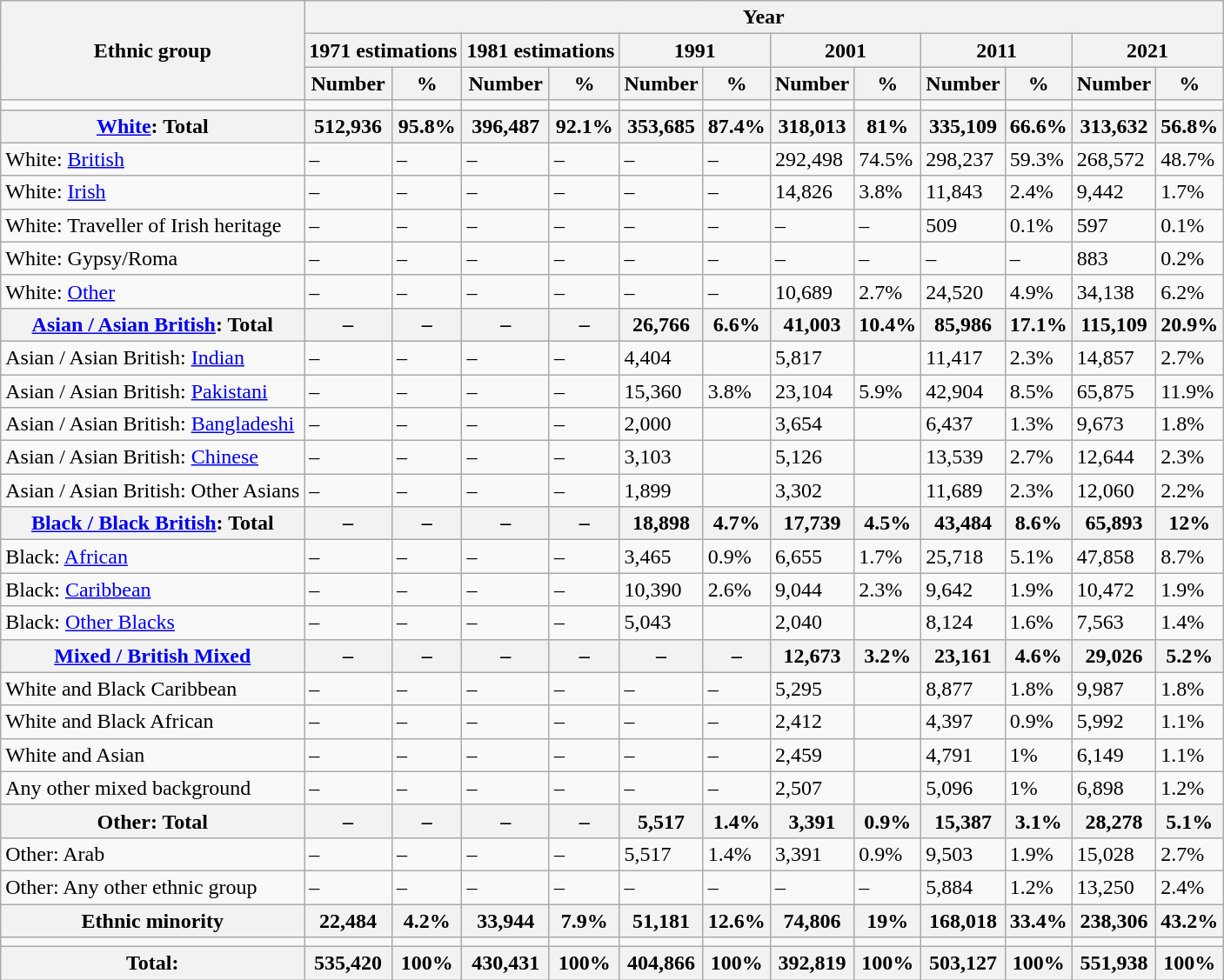<table class="wikitable mw-collapsible mw-collapsed">
<tr>
<th rowspan="3">Ethnic group</th>
<th colspan="12">Year</th>
</tr>
<tr>
<th colspan="2">1971 estimations</th>
<th colspan="2">1981 estimations</th>
<th colspan="2">1991</th>
<th colspan="2">2001</th>
<th colspan="2">2011</th>
<th colspan="2">2021</th>
</tr>
<tr>
<th>Number</th>
<th>%</th>
<th>Number</th>
<th>%</th>
<th>Number</th>
<th>%</th>
<th>Number</th>
<th>%</th>
<th>Number</th>
<th>%</th>
<th>Number</th>
<th>%</th>
</tr>
<tr>
<td></td>
<td></td>
<td></td>
<td></td>
<td></td>
<td></td>
<td></td>
<td></td>
<td></td>
<td></td>
<td></td>
<td></td>
<td></td>
</tr>
<tr>
<th><a href='#'>White</a>: Total</th>
<th>512,936</th>
<th>95.8%</th>
<th>396,487</th>
<th>92.1%</th>
<th>353,685</th>
<th>87.4%</th>
<th>318,013</th>
<th>81%</th>
<th>335,109</th>
<th>66.6%</th>
<th>313,632</th>
<th>56.8%</th>
</tr>
<tr>
<td>White: <a href='#'>British</a></td>
<td>–</td>
<td>–</td>
<td>–</td>
<td>–</td>
<td>–</td>
<td>–</td>
<td>292,498</td>
<td>74.5%</td>
<td>298,237</td>
<td>59.3%</td>
<td>268,572</td>
<td>48.7%</td>
</tr>
<tr>
<td>White: <a href='#'>Irish</a></td>
<td>–</td>
<td>–</td>
<td>–</td>
<td>–</td>
<td>–</td>
<td>–</td>
<td>14,826</td>
<td>3.8%</td>
<td>11,843</td>
<td>2.4%</td>
<td>9,442</td>
<td>1.7%</td>
</tr>
<tr>
<td>White: Traveller of Irish heritage</td>
<td>–</td>
<td>–</td>
<td>–</td>
<td>–</td>
<td>–</td>
<td>–</td>
<td>–</td>
<td>–</td>
<td>509</td>
<td>0.1%</td>
<td>597</td>
<td>0.1%</td>
</tr>
<tr>
<td>White: Gypsy/Roma</td>
<td>–</td>
<td>–</td>
<td>–</td>
<td>–</td>
<td>–</td>
<td>–</td>
<td>–</td>
<td>–</td>
<td>–</td>
<td>–</td>
<td>883</td>
<td>0.2%</td>
</tr>
<tr>
<td>White: <a href='#'>Other</a></td>
<td>–</td>
<td>–</td>
<td>–</td>
<td>–</td>
<td>–</td>
<td>–</td>
<td>10,689</td>
<td>2.7%</td>
<td>24,520</td>
<td>4.9%</td>
<td>34,138</td>
<td>6.2%</td>
</tr>
<tr>
<th><a href='#'>Asian / Asian British</a>: Total</th>
<th>–</th>
<th>–</th>
<th>–</th>
<th>–</th>
<th>26,766</th>
<th>6.6%</th>
<th>41,003</th>
<th>10.4%</th>
<th>85,986</th>
<th>17.1%</th>
<th>115,109</th>
<th>20.9%</th>
</tr>
<tr>
<td>Asian / Asian British: <a href='#'>Indian</a></td>
<td>–</td>
<td>–</td>
<td>–</td>
<td>–</td>
<td>4,404</td>
<td></td>
<td>5,817</td>
<td></td>
<td>11,417</td>
<td>2.3%</td>
<td>14,857</td>
<td>2.7%</td>
</tr>
<tr>
<td>Asian / Asian British: <a href='#'>Pakistani</a></td>
<td>–</td>
<td>–</td>
<td>–</td>
<td>–</td>
<td>15,360</td>
<td>3.8%</td>
<td>23,104</td>
<td>5.9%</td>
<td>42,904</td>
<td>8.5%</td>
<td>65,875</td>
<td>11.9%</td>
</tr>
<tr>
<td>Asian / Asian British: <a href='#'>Bangladeshi</a></td>
<td>–</td>
<td>–</td>
<td>–</td>
<td>–</td>
<td>2,000</td>
<td></td>
<td>3,654</td>
<td></td>
<td>6,437</td>
<td>1.3%</td>
<td>9,673</td>
<td>1.8%</td>
</tr>
<tr>
<td>Asian / Asian British: <a href='#'>Chinese</a></td>
<td>–</td>
<td>–</td>
<td>–</td>
<td>–</td>
<td>3,103</td>
<td></td>
<td>5,126</td>
<td></td>
<td>13,539</td>
<td>2.7%</td>
<td>12,644</td>
<td>2.3%</td>
</tr>
<tr>
<td>Asian / Asian British: Other Asians</td>
<td>–</td>
<td>–</td>
<td>–</td>
<td>–</td>
<td>1,899</td>
<td></td>
<td>3,302</td>
<td></td>
<td>11,689</td>
<td>2.3%</td>
<td>12,060</td>
<td>2.2%</td>
</tr>
<tr>
<th><a href='#'>Black / Black British</a>: Total</th>
<th>–</th>
<th>–</th>
<th>–</th>
<th>–</th>
<th>18,898</th>
<th>4.7%</th>
<th>17,739</th>
<th>4.5%</th>
<th>43,484</th>
<th>8.6%</th>
<th>65,893</th>
<th>12%</th>
</tr>
<tr>
<td>Black: <a href='#'>African</a></td>
<td>–</td>
<td>–</td>
<td>–</td>
<td>–</td>
<td>3,465</td>
<td>0.9%</td>
<td>6,655</td>
<td>1.7%</td>
<td>25,718</td>
<td>5.1%</td>
<td>47,858</td>
<td>8.7%</td>
</tr>
<tr>
<td>Black: <a href='#'>Caribbean</a></td>
<td>–</td>
<td>–</td>
<td>–</td>
<td>–</td>
<td>10,390</td>
<td>2.6%</td>
<td>9,044</td>
<td>2.3%</td>
<td>9,642</td>
<td>1.9%</td>
<td>10,472</td>
<td>1.9%</td>
</tr>
<tr>
<td>Black: <a href='#'>Other Blacks</a></td>
<td>–</td>
<td>–</td>
<td>–</td>
<td>–</td>
<td>5,043</td>
<td></td>
<td>2,040</td>
<td></td>
<td>8,124</td>
<td>1.6%</td>
<td>7,563</td>
<td>1.4%</td>
</tr>
<tr>
<th><a href='#'>Mixed / British Mixed</a></th>
<th>–</th>
<th>–</th>
<th>–</th>
<th>–</th>
<th>–</th>
<th>–</th>
<th>12,673</th>
<th>3.2%</th>
<th>23,161</th>
<th>4.6%</th>
<th>29,026</th>
<th>5.2%</th>
</tr>
<tr>
<td>White and Black Caribbean</td>
<td>–</td>
<td>–</td>
<td>–</td>
<td>–</td>
<td>–</td>
<td>–</td>
<td>5,295</td>
<td></td>
<td>8,877</td>
<td>1.8%</td>
<td>9,987</td>
<td>1.8%</td>
</tr>
<tr>
<td>White and Black African</td>
<td>–</td>
<td>–</td>
<td>–</td>
<td>–</td>
<td>–</td>
<td>–</td>
<td>2,412</td>
<td></td>
<td>4,397</td>
<td>0.9%</td>
<td>5,992</td>
<td>1.1%</td>
</tr>
<tr>
<td>White and Asian</td>
<td>–</td>
<td>–</td>
<td>–</td>
<td>–</td>
<td>–</td>
<td>–</td>
<td>2,459</td>
<td></td>
<td>4,791</td>
<td>1%</td>
<td>6,149</td>
<td>1.1%</td>
</tr>
<tr>
<td>Any other mixed background</td>
<td>–</td>
<td>–</td>
<td>–</td>
<td>–</td>
<td>–</td>
<td>–</td>
<td>2,507</td>
<td></td>
<td>5,096</td>
<td>1%</td>
<td>6,898</td>
<td>1.2%</td>
</tr>
<tr>
<th>Other: Total</th>
<th>–</th>
<th>–</th>
<th>–</th>
<th>–</th>
<th>5,517</th>
<th>1.4%</th>
<th>3,391</th>
<th>0.9%</th>
<th>15,387</th>
<th>3.1%</th>
<th>28,278</th>
<th>5.1%</th>
</tr>
<tr>
<td>Other: Arab</td>
<td>–</td>
<td>–</td>
<td>–</td>
<td>–</td>
<td>5,517</td>
<td>1.4%</td>
<td>3,391</td>
<td>0.9%</td>
<td>9,503</td>
<td>1.9%</td>
<td>15,028</td>
<td>2.7%</td>
</tr>
<tr>
<td>Other: Any other ethnic group</td>
<td>–</td>
<td>–</td>
<td>–</td>
<td>–</td>
<td>–</td>
<td>–</td>
<td>–</td>
<td>–</td>
<td>5,884</td>
<td>1.2%</td>
<td>13,250</td>
<td>2.4%</td>
</tr>
<tr>
<th>Ethnic minority</th>
<th>22,484</th>
<th>4.2%</th>
<th>33,944</th>
<th>7.9%</th>
<th>51,181</th>
<th>12.6%</th>
<th>74,806</th>
<th>19%</th>
<th>168,018</th>
<th>33.4%</th>
<th>238,306</th>
<th>43.2%</th>
</tr>
<tr>
<td></td>
<td></td>
<td></td>
<td></td>
<td></td>
<td></td>
<td></td>
<td></td>
<td></td>
<td></td>
<td></td>
<td></td>
<td></td>
</tr>
<tr>
<th>Total:</th>
<th>535,420</th>
<th>100%</th>
<th>430,431</th>
<th>100%</th>
<th>404,866</th>
<th>100%</th>
<th>392,819</th>
<th>100%</th>
<th>503,127</th>
<th>100%</th>
<th>551,938</th>
<th>100%</th>
</tr>
</table>
